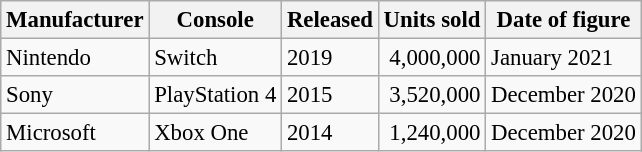<table class="wikitable sortable" style="font-size:95%">
<tr>
<th>Manufacturer</th>
<th>Console</th>
<th>Released</th>
<th data-sort-type="number">Units sold</th>
<th>Date of figure</th>
</tr>
<tr>
<td>Nintendo</td>
<td>Switch</td>
<td>2019</td>
<td align=right>4,000,000</td>
<td>January 2021</td>
</tr>
<tr>
<td>Sony</td>
<td>PlayStation 4</td>
<td>2015</td>
<td align=right>3,520,000</td>
<td>December 2020</td>
</tr>
<tr>
<td>Microsoft</td>
<td>Xbox One</td>
<td>2014</td>
<td align=right>1,240,000</td>
<td>December 2020</td>
</tr>
</table>
